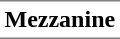<table border=0 cellspacing=0 cellpadding=3>
<tr>
<td style="border-bottom:solid 1px gray;border-top:solid 1px gray;" width=50 valign=top><strong>Mezzanine</strong></td>
</tr>
</table>
